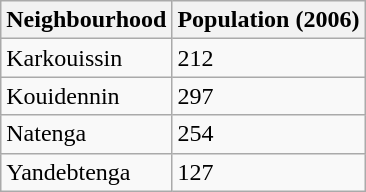<table class="wikitable">
<tr>
<th>Neighbourhood</th>
<th>Population (2006)</th>
</tr>
<tr>
<td>Karkouissin</td>
<td>212</td>
</tr>
<tr>
<td>Kouidennin</td>
<td>297</td>
</tr>
<tr>
<td>Natenga</td>
<td>254</td>
</tr>
<tr>
<td>Yandebtenga</td>
<td>127</td>
</tr>
</table>
